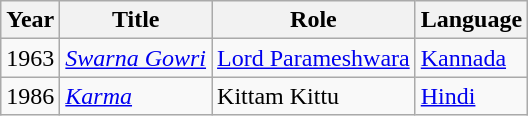<table class="wikitable sortable">
<tr>
<th scope="col">Year</th>
<th scope="col">Title</th>
<th scope="col">Role</th>
<th scope="col">Language</th>
</tr>
<tr>
<td>1963</td>
<td><em><a href='#'>Swarna Gowri</a></em></td>
<td><a href='#'>Lord Parameshwara</a></td>
<td><a href='#'>Kannada</a></td>
</tr>
<tr>
<td>1986</td>
<td><em><a href='#'>Karma</a></em></td>
<td>Kittam Kittu</td>
<td><a href='#'>Hindi</a></td>
</tr>
</table>
